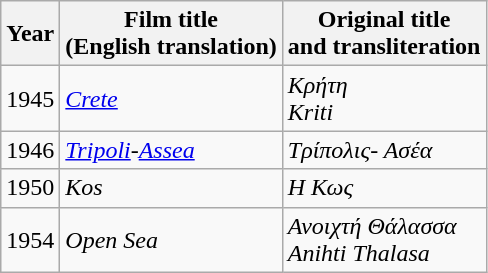<table class="wikitable">
<tr>
<th>Year</th>
<th>Film title<br>(English translation)</th>
<th>Original title<br>and transliteration</th>
</tr>
<tr>
<td>1945</td>
<td><em><a href='#'>Crete</a></em></td>
<td><em>Κρήτη</em><br><em>Kriti</em></td>
</tr>
<tr>
<td>1946</td>
<td><em><a href='#'>Tripoli</a>-<a href='#'>Assea</a></em></td>
<td><em>Τρίπολις- Ασέα</em></td>
</tr>
<tr>
<td>1950</td>
<td><em>Kos</em></td>
<td><em>Η Κως</em></td>
</tr>
<tr>
<td>1954</td>
<td><em>Open Sea</em></td>
<td><em>Ανοιχτή Θάλασσα</em><br><em>Anihti Thalasa</em></td>
</tr>
</table>
